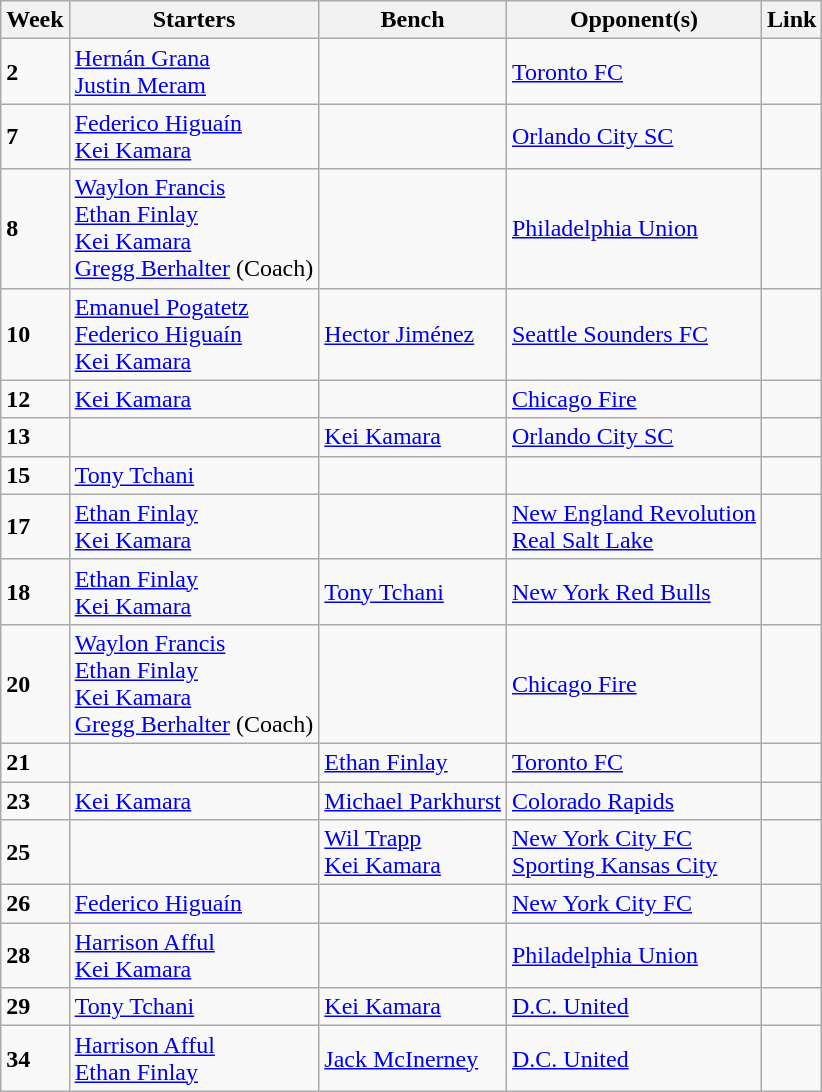<table class=wikitable style="display:inline-table;">
<tr>
<th>Week</th>
<th>Starters</th>
<th>Bench</th>
<th>Opponent(s)</th>
<th>Link</th>
</tr>
<tr>
<td><strong>2</strong></td>
<td> <a href='#'>Hernán Grana</a><br> <a href='#'>Justin Meram</a></td>
<td></td>
<td> <a href='#'>Toronto FC</a></td>
<td></td>
</tr>
<tr>
<td><strong>7</strong></td>
<td> <a href='#'>Federico Higuaín</a><br> <a href='#'>Kei Kamara</a></td>
<td></td>
<td> <a href='#'>Orlando City SC</a></td>
<td></td>
</tr>
<tr>
<td><strong>8</strong></td>
<td> <a href='#'>Waylon Francis</a><br> <a href='#'>Ethan Finlay</a><br> <a href='#'>Kei Kamara</a><br> <a href='#'>Gregg Berhalter</a> (Coach)</td>
<td></td>
<td> <a href='#'>Philadelphia Union</a></td>
<td></td>
</tr>
<tr>
<td><strong>10</strong></td>
<td> <a href='#'>Emanuel Pogatetz</a><br> <a href='#'>Federico Higuaín</a><br> <a href='#'>Kei Kamara</a></td>
<td> <a href='#'>Hector Jiménez</a></td>
<td> <a href='#'>Seattle Sounders FC</a></td>
<td></td>
</tr>
<tr>
<td><strong>12</strong></td>
<td> <a href='#'>Kei Kamara</a></td>
<td></td>
<td> <a href='#'>Chicago Fire</a></td>
<td></td>
</tr>
<tr>
<td><strong>13</strong></td>
<td></td>
<td> <a href='#'>Kei Kamara</a></td>
<td> <a href='#'>Orlando City SC</a></td>
<td></td>
</tr>
<tr>
<td><strong>15</strong></td>
<td> <a href='#'>Tony Tchani</a></td>
<td></td>
<td></td>
<td></td>
</tr>
<tr>
<td><strong>17</strong></td>
<td> <a href='#'>Ethan Finlay</a><br> <a href='#'>Kei Kamara</a></td>
<td></td>
<td> <a href='#'>New England Revolution</a><br> <a href='#'>Real Salt Lake</a></td>
<td></td>
</tr>
<tr>
<td><strong>18</strong></td>
<td> <a href='#'>Ethan Finlay</a><br> <a href='#'>Kei Kamara</a></td>
<td> <a href='#'>Tony Tchani</a></td>
<td> <a href='#'>New York Red Bulls</a></td>
<td></td>
</tr>
<tr>
<td><strong>20</strong></td>
<td> <a href='#'>Waylon Francis</a><br> <a href='#'>Ethan Finlay</a><br> <a href='#'>Kei Kamara</a><br> <a href='#'>Gregg Berhalter</a> (Coach)</td>
<td></td>
<td> <a href='#'>Chicago Fire</a></td>
<td></td>
</tr>
<tr>
<td><strong>21</strong></td>
<td></td>
<td> <a href='#'>Ethan Finlay</a></td>
<td> <a href='#'>Toronto FC</a></td>
<td></td>
</tr>
<tr>
<td><strong>23</strong></td>
<td> <a href='#'>Kei Kamara</a></td>
<td> <a href='#'>Michael Parkhurst</a></td>
<td> <a href='#'>Colorado Rapids</a></td>
<td></td>
</tr>
<tr>
<td><strong>25</strong></td>
<td></td>
<td> <a href='#'>Wil Trapp</a><br> <a href='#'>Kei Kamara</a></td>
<td> <a href='#'>New York City FC</a><br> <a href='#'>Sporting Kansas City</a></td>
<td></td>
</tr>
<tr>
<td><strong>26</strong></td>
<td> <a href='#'>Federico Higuaín</a></td>
<td></td>
<td> <a href='#'>New York City FC</a></td>
<td></td>
</tr>
<tr>
<td><strong>28</strong></td>
<td> <a href='#'>Harrison Afful</a><br> <a href='#'>Kei Kamara</a></td>
<td></td>
<td> <a href='#'>Philadelphia Union</a></td>
<td></td>
</tr>
<tr>
<td><strong>29</strong></td>
<td> <a href='#'>Tony Tchani</a></td>
<td> <a href='#'>Kei Kamara</a></td>
<td> <a href='#'>D.C. United</a></td>
<td></td>
</tr>
<tr>
<td><strong>34</strong></td>
<td> <a href='#'>Harrison Afful</a><br> <a href='#'>Ethan Finlay</a></td>
<td> <a href='#'>Jack McInerney</a></td>
<td> <a href='#'>D.C. United</a></td>
<td></td>
</tr>
</table>
